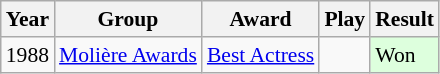<table style="font-size: 90%;" class="wikitable">
<tr>
<th>Year</th>
<th>Group</th>
<th>Award</th>
<th>Play</th>
<th>Result</th>
</tr>
<tr>
<td>1988</td>
<td><a href='#'>Molière Awards</a></td>
<td><a href='#'>Best Actress</a></td>
<td></td>
<td style="background:#dfd;">Won</td>
</tr>
</table>
